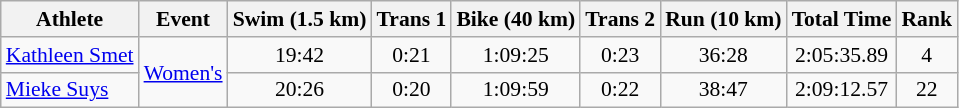<table class="wikitable" style="font-size:90%">
<tr>
<th>Athlete</th>
<th>Event</th>
<th>Swim (1.5 km)</th>
<th>Trans 1</th>
<th>Bike (40 km)</th>
<th>Trans 2</th>
<th>Run (10 km)</th>
<th>Total Time</th>
<th>Rank</th>
</tr>
<tr align=center>
<td align=left><a href='#'>Kathleen Smet</a></td>
<td align=left rowspan=2><a href='#'>Women's</a></td>
<td>19:42</td>
<td>0:21</td>
<td>1:09:25</td>
<td>0:23</td>
<td>36:28</td>
<td>2:05:35.89</td>
<td>4</td>
</tr>
<tr align=center>
<td align=left><a href='#'>Mieke Suys</a></td>
<td>20:26</td>
<td>0:20</td>
<td>1:09:59</td>
<td>0:22</td>
<td>38:47</td>
<td>2:09:12.57</td>
<td>22</td>
</tr>
</table>
